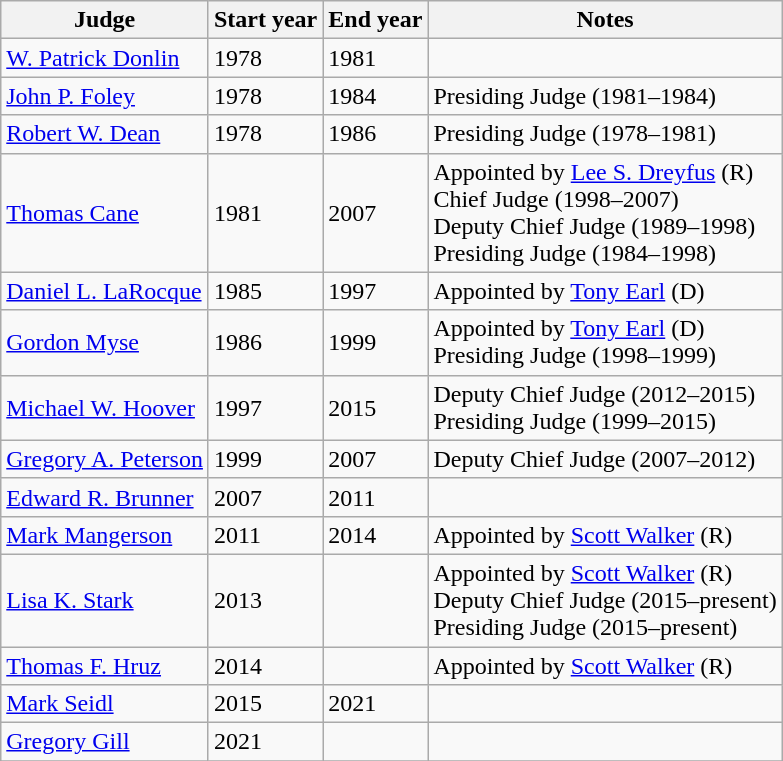<table class="wikitable">
<tr>
<th>Judge</th>
<th>Start year</th>
<th>End year</th>
<th>Notes</th>
</tr>
<tr>
<td><a href='#'>W. Patrick Donlin</a></td>
<td>1978</td>
<td>1981</td>
<td></td>
</tr>
<tr>
<td><a href='#'>John P. Foley</a></td>
<td>1978</td>
<td>1984</td>
<td>Presiding Judge (1981–1984)</td>
</tr>
<tr>
<td><a href='#'>Robert W. Dean</a></td>
<td>1978</td>
<td>1986</td>
<td>Presiding Judge (1978–1981)</td>
</tr>
<tr>
<td><a href='#'>Thomas Cane</a></td>
<td>1981</td>
<td>2007</td>
<td>Appointed by <a href='#'>Lee S. Dreyfus</a> (R)<br>Chief Judge (1998–2007)<br>Deputy Chief Judge (1989–1998)<br>Presiding Judge (1984–1998)</td>
</tr>
<tr>
<td><a href='#'>Daniel L. LaRocque</a></td>
<td>1985</td>
<td>1997</td>
<td>Appointed by <a href='#'>Tony Earl</a> (D)</td>
</tr>
<tr>
<td><a href='#'>Gordon Myse</a></td>
<td>1986</td>
<td>1999</td>
<td>Appointed by <a href='#'>Tony Earl</a> (D)<br>Presiding Judge (1998–1999)</td>
</tr>
<tr>
<td><a href='#'>Michael W. Hoover</a></td>
<td>1997</td>
<td>2015</td>
<td>Deputy Chief Judge (2012–2015)<br>Presiding Judge (1999–2015)</td>
</tr>
<tr>
<td><a href='#'>Gregory A. Peterson</a></td>
<td>1999</td>
<td>2007</td>
<td>Deputy Chief Judge (2007–2012)</td>
</tr>
<tr>
<td><a href='#'>Edward R. Brunner</a></td>
<td>2007</td>
<td>2011</td>
<td></td>
</tr>
<tr>
<td><a href='#'>Mark Mangerson</a></td>
<td>2011</td>
<td>2014</td>
<td>Appointed by <a href='#'>Scott Walker</a> (R)</td>
</tr>
<tr>
<td><a href='#'>Lisa K. Stark</a></td>
<td>2013</td>
<td></td>
<td>Appointed by <a href='#'>Scott Walker</a> (R)<br>Deputy Chief Judge (2015–present)<br>Presiding Judge (2015–present)</td>
</tr>
<tr>
<td><a href='#'>Thomas F. Hruz</a></td>
<td>2014</td>
<td></td>
<td>Appointed by <a href='#'>Scott Walker</a> (R)</td>
</tr>
<tr>
<td><a href='#'>Mark Seidl</a></td>
<td>2015</td>
<td>2021</td>
<td></td>
</tr>
<tr>
<td><a href='#'>Gregory Gill</a></td>
<td>2021</td>
<td></td>
<td></td>
</tr>
<tr>
</tr>
</table>
